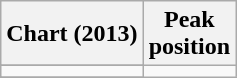<table class="wikitable sortable">
<tr>
<th>Chart (2013)</th>
<th>Peak<br>position</th>
</tr>
<tr>
</tr>
<tr>
</tr>
<tr>
</tr>
<tr>
</tr>
<tr>
</tr>
<tr>
</tr>
<tr>
</tr>
<tr>
</tr>
<tr>
</tr>
<tr>
</tr>
<tr>
</tr>
<tr>
</tr>
<tr>
</tr>
<tr>
</tr>
<tr>
</tr>
<tr>
<td></td>
</tr>
<tr>
</tr>
<tr>
</tr>
<tr>
</tr>
<tr>
</tr>
</table>
